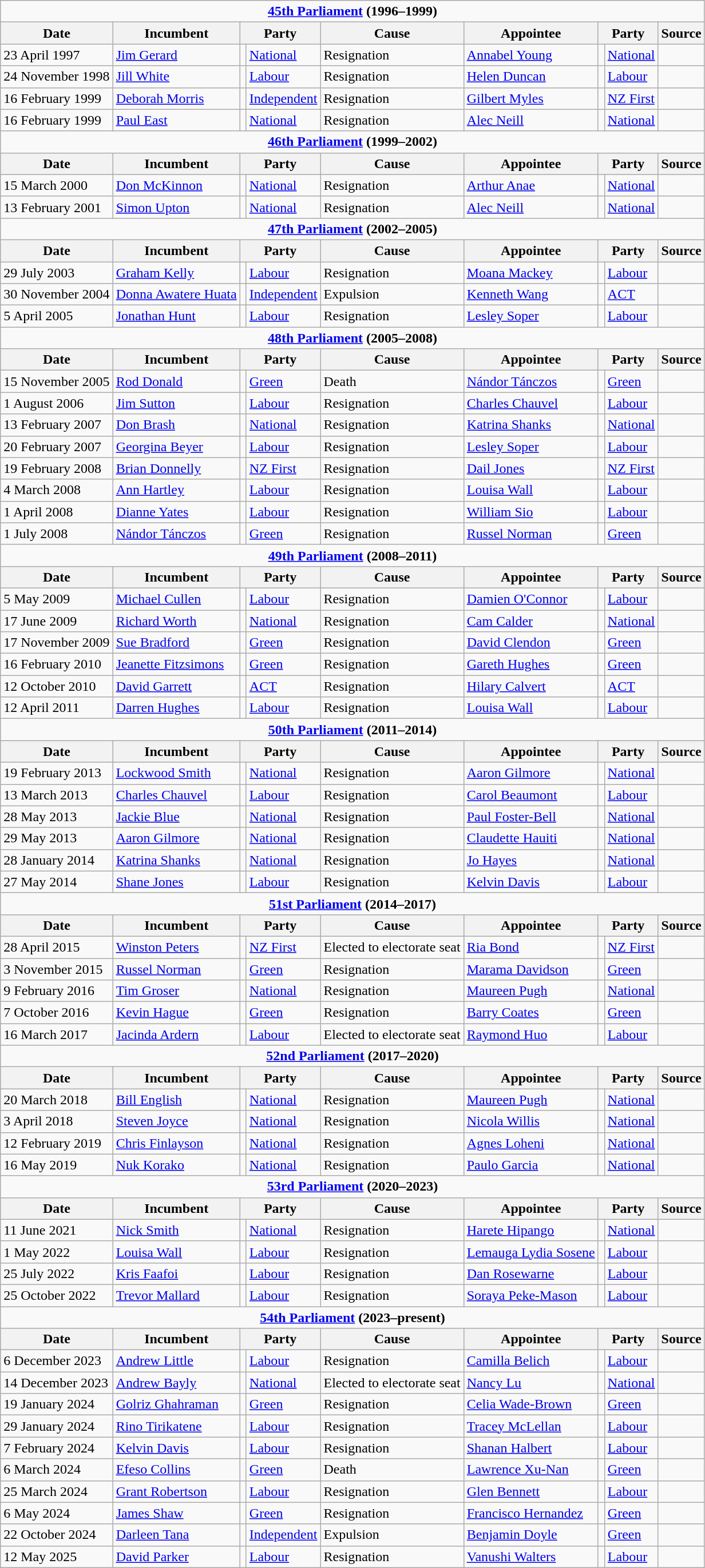<table class="wikitable">
<tr>
<td colspan="10" style="text-align:center"><strong><a href='#'>45th Parliament</a> (1996–1999)</strong></td>
</tr>
<tr>
<th>Date</th>
<th>Incumbent</th>
<th colspan=2>Party</th>
<th>Cause</th>
<th>Appointee</th>
<th colspan=2>Party</th>
<th>Source</th>
</tr>
<tr>
<td>23 April 1997</td>
<td><a href='#'>Jim Gerard</a></td>
<td></td>
<td><a href='#'>National</a></td>
<td>Resignation</td>
<td><a href='#'>Annabel Young</a></td>
<td></td>
<td><a href='#'>National</a></td>
<td></td>
</tr>
<tr>
<td>24 November 1998</td>
<td><a href='#'>Jill White</a></td>
<td></td>
<td><a href='#'>Labour</a></td>
<td>Resignation</td>
<td><a href='#'>Helen Duncan</a></td>
<td></td>
<td><a href='#'>Labour</a></td>
<td></td>
</tr>
<tr>
<td>16 February 1999</td>
<td><a href='#'>Deborah Morris</a></td>
<td></td>
<td><a href='#'>Independent</a></td>
<td>Resignation</td>
<td><a href='#'>Gilbert Myles</a></td>
<td></td>
<td><a href='#'>NZ First</a></td>
<td></td>
</tr>
<tr>
<td>16 February 1999</td>
<td><a href='#'>Paul East</a></td>
<td></td>
<td><a href='#'>National</a></td>
<td>Resignation</td>
<td><a href='#'>Alec Neill</a></td>
<td></td>
<td><a href='#'>National</a></td>
<td></td>
</tr>
<tr>
<td colspan="10" style="text-align:center"><strong><a href='#'>46th Parliament</a> (1999–2002)</strong></td>
</tr>
<tr>
<th>Date</th>
<th>Incumbent</th>
<th colspan=2>Party</th>
<th>Cause</th>
<th>Appointee</th>
<th colspan=2>Party</th>
<th>Source</th>
</tr>
<tr>
<td>15 March 2000</td>
<td><a href='#'>Don McKinnon</a></td>
<td></td>
<td><a href='#'>National</a></td>
<td>Resignation</td>
<td><a href='#'>Arthur Anae</a></td>
<td></td>
<td><a href='#'>National</a></td>
<td></td>
</tr>
<tr>
<td>13 February 2001</td>
<td><a href='#'>Simon Upton</a></td>
<td></td>
<td><a href='#'>National</a></td>
<td>Resignation</td>
<td><a href='#'>Alec Neill</a></td>
<td></td>
<td><a href='#'>National</a></td>
<td></td>
</tr>
<tr>
<td colspan="10" style="text-align:center"><strong><a href='#'>47th Parliament</a> (2002–2005)</strong></td>
</tr>
<tr>
<th>Date</th>
<th>Incumbent</th>
<th colspan=2>Party</th>
<th>Cause</th>
<th>Appointee</th>
<th colspan=2>Party</th>
<th>Source</th>
</tr>
<tr>
<td>29 July 2003</td>
<td><a href='#'>Graham Kelly</a></td>
<td></td>
<td><a href='#'>Labour</a></td>
<td>Resignation</td>
<td><a href='#'>Moana Mackey</a></td>
<td></td>
<td><a href='#'>Labour</a></td>
<td></td>
</tr>
<tr>
<td>30 November 2004</td>
<td><a href='#'>Donna Awatere Huata</a></td>
<td></td>
<td><a href='#'>Independent</a></td>
<td>Expulsion</td>
<td><a href='#'>Kenneth Wang</a></td>
<td></td>
<td><a href='#'>ACT</a></td>
<td></td>
</tr>
<tr>
<td>5 April 2005</td>
<td><a href='#'>Jonathan Hunt</a></td>
<td></td>
<td><a href='#'>Labour</a></td>
<td>Resignation</td>
<td><a href='#'>Lesley Soper</a></td>
<td></td>
<td><a href='#'>Labour</a></td>
<td></td>
</tr>
<tr>
<td colspan="10" style="text-align:center"><strong><a href='#'>48th Parliament</a> (2005–2008)</strong></td>
</tr>
<tr>
<th>Date</th>
<th>Incumbent</th>
<th colspan=2>Party</th>
<th>Cause</th>
<th>Appointee</th>
<th colspan=2>Party</th>
<th>Source</th>
</tr>
<tr>
<td>15 November 2005</td>
<td><a href='#'>Rod Donald</a></td>
<td></td>
<td><a href='#'>Green</a></td>
<td>Death</td>
<td><a href='#'>Nándor Tánczos</a></td>
<td></td>
<td><a href='#'>Green</a></td>
<td></td>
</tr>
<tr>
<td>1 August 2006</td>
<td><a href='#'>Jim Sutton</a></td>
<td></td>
<td><a href='#'>Labour</a></td>
<td>Resignation</td>
<td><a href='#'>Charles Chauvel</a></td>
<td></td>
<td><a href='#'>Labour</a></td>
<td></td>
</tr>
<tr>
<td>13 February 2007</td>
<td><a href='#'>Don Brash</a></td>
<td></td>
<td><a href='#'>National</a></td>
<td>Resignation</td>
<td><a href='#'>Katrina Shanks</a></td>
<td></td>
<td><a href='#'>National</a></td>
<td></td>
</tr>
<tr>
<td>20 February 2007</td>
<td><a href='#'>Georgina Beyer</a></td>
<td></td>
<td><a href='#'>Labour</a></td>
<td>Resignation</td>
<td><a href='#'>Lesley Soper</a></td>
<td></td>
<td><a href='#'>Labour</a></td>
<td></td>
</tr>
<tr>
<td>19 February 2008</td>
<td><a href='#'>Brian Donnelly</a></td>
<td></td>
<td><a href='#'>NZ First</a></td>
<td>Resignation</td>
<td><a href='#'>Dail Jones</a></td>
<td></td>
<td><a href='#'>NZ First</a></td>
<td></td>
</tr>
<tr>
<td>4 March 2008</td>
<td><a href='#'>Ann Hartley</a></td>
<td></td>
<td><a href='#'>Labour</a></td>
<td>Resignation</td>
<td><a href='#'>Louisa Wall</a></td>
<td></td>
<td><a href='#'>Labour</a></td>
<td></td>
</tr>
<tr>
<td>1 April 2008</td>
<td><a href='#'>Dianne Yates</a></td>
<td></td>
<td><a href='#'>Labour</a></td>
<td>Resignation</td>
<td><a href='#'>William Sio</a></td>
<td></td>
<td><a href='#'>Labour</a></td>
<td></td>
</tr>
<tr>
<td>1 July 2008</td>
<td><a href='#'>Nándor Tánczos</a></td>
<td></td>
<td><a href='#'>Green</a></td>
<td>Resignation</td>
<td><a href='#'>Russel Norman</a></td>
<td></td>
<td><a href='#'>Green</a></td>
<td></td>
</tr>
<tr>
<td colspan="10" style="text-align:center"><strong><a href='#'>49th Parliament</a> (2008–2011)</strong></td>
</tr>
<tr>
<th>Date</th>
<th>Incumbent</th>
<th colspan=2>Party</th>
<th>Cause</th>
<th>Appointee</th>
<th colspan=2>Party</th>
<th>Source</th>
</tr>
<tr>
<td>5 May 2009</td>
<td><a href='#'>Michael Cullen</a></td>
<td></td>
<td><a href='#'>Labour</a></td>
<td>Resignation</td>
<td><a href='#'>Damien O'Connor</a></td>
<td></td>
<td><a href='#'>Labour</a></td>
<td></td>
</tr>
<tr>
<td>17 June 2009</td>
<td><a href='#'>Richard Worth</a></td>
<td></td>
<td><a href='#'>National</a></td>
<td>Resignation</td>
<td><a href='#'>Cam Calder</a></td>
<td></td>
<td><a href='#'>National</a></td>
<td></td>
</tr>
<tr>
<td>17 November 2009</td>
<td><a href='#'>Sue Bradford</a></td>
<td></td>
<td><a href='#'>Green</a></td>
<td>Resignation</td>
<td><a href='#'>David Clendon</a></td>
<td></td>
<td><a href='#'>Green</a></td>
<td></td>
</tr>
<tr>
<td>16 February 2010</td>
<td><a href='#'>Jeanette Fitzsimons</a></td>
<td></td>
<td><a href='#'>Green</a></td>
<td>Resignation</td>
<td><a href='#'>Gareth Hughes</a></td>
<td></td>
<td><a href='#'>Green</a></td>
<td></td>
</tr>
<tr>
<td>12 October 2010</td>
<td><a href='#'>David Garrett</a></td>
<td></td>
<td><a href='#'>ACT</a></td>
<td>Resignation</td>
<td><a href='#'>Hilary Calvert</a></td>
<td></td>
<td><a href='#'>ACT</a></td>
<td></td>
</tr>
<tr>
<td>12 April 2011</td>
<td><a href='#'>Darren Hughes</a></td>
<td></td>
<td><a href='#'>Labour</a></td>
<td>Resignation</td>
<td><a href='#'>Louisa Wall</a></td>
<td></td>
<td><a href='#'>Labour</a></td>
<td></td>
</tr>
<tr>
<td colspan="10" style="text-align:center"><strong><a href='#'>50th Parliament</a> (2011–2014)</strong></td>
</tr>
<tr>
<th>Date</th>
<th>Incumbent</th>
<th colspan=2>Party</th>
<th>Cause</th>
<th>Appointee</th>
<th colspan=2>Party</th>
<th>Source</th>
</tr>
<tr>
<td>19 February 2013</td>
<td><a href='#'>Lockwood Smith</a></td>
<td></td>
<td><a href='#'>National</a></td>
<td>Resignation</td>
<td><a href='#'>Aaron Gilmore</a></td>
<td></td>
<td><a href='#'>National</a></td>
<td></td>
</tr>
<tr>
<td>13 March 2013</td>
<td><a href='#'>Charles Chauvel</a></td>
<td></td>
<td><a href='#'>Labour</a></td>
<td>Resignation</td>
<td><a href='#'>Carol Beaumont</a></td>
<td></td>
<td><a href='#'>Labour</a></td>
<td></td>
</tr>
<tr>
<td>28 May 2013</td>
<td><a href='#'>Jackie Blue</a></td>
<td></td>
<td><a href='#'>National</a></td>
<td>Resignation</td>
<td><a href='#'>Paul Foster-Bell</a></td>
<td></td>
<td><a href='#'>National</a></td>
<td></td>
</tr>
<tr>
<td>29 May 2013</td>
<td><a href='#'>Aaron Gilmore</a></td>
<td></td>
<td><a href='#'>National</a></td>
<td>Resignation</td>
<td><a href='#'>Claudette Hauiti</a></td>
<td></td>
<td><a href='#'>National</a></td>
<td></td>
</tr>
<tr>
<td>28 January 2014</td>
<td><a href='#'>Katrina Shanks</a></td>
<td></td>
<td><a href='#'>National</a></td>
<td>Resignation</td>
<td><a href='#'>Jo Hayes</a></td>
<td></td>
<td><a href='#'>National</a></td>
<td></td>
</tr>
<tr>
<td>27 May 2014</td>
<td><a href='#'>Shane Jones</a></td>
<td></td>
<td><a href='#'>Labour</a></td>
<td>Resignation</td>
<td><a href='#'>Kelvin Davis</a></td>
<td></td>
<td><a href='#'>Labour</a></td>
<td></td>
</tr>
<tr>
<td colspan="10" style="text-align:center"><strong><a href='#'>51st Parliament</a> (2014–2017)</strong></td>
</tr>
<tr>
<th>Date</th>
<th>Incumbent</th>
<th colspan=2>Party</th>
<th>Cause</th>
<th>Appointee</th>
<th colspan=2>Party</th>
<th>Source</th>
</tr>
<tr>
<td>28 April 2015</td>
<td><a href='#'>Winston Peters</a></td>
<td></td>
<td><a href='#'>NZ First</a></td>
<td>Elected to electorate seat</td>
<td><a href='#'>Ria Bond</a></td>
<td></td>
<td><a href='#'>NZ First</a></td>
<td></td>
</tr>
<tr>
<td>3 November 2015</td>
<td><a href='#'>Russel Norman</a></td>
<td></td>
<td><a href='#'>Green</a></td>
<td>Resignation</td>
<td><a href='#'>Marama Davidson</a></td>
<td></td>
<td><a href='#'>Green</a></td>
<td></td>
</tr>
<tr>
<td>9 February 2016</td>
<td><a href='#'>Tim Groser</a></td>
<td></td>
<td><a href='#'>National</a></td>
<td>Resignation</td>
<td><a href='#'>Maureen Pugh</a></td>
<td></td>
<td><a href='#'>National</a></td>
<td></td>
</tr>
<tr>
<td>7 October 2016</td>
<td><a href='#'>Kevin Hague</a></td>
<td></td>
<td><a href='#'>Green</a></td>
<td>Resignation</td>
<td><a href='#'>Barry Coates</a></td>
<td></td>
<td><a href='#'>Green</a></td>
<td></td>
</tr>
<tr>
<td>16 March 2017</td>
<td><a href='#'>Jacinda Ardern</a></td>
<td></td>
<td><a href='#'>Labour</a></td>
<td>Elected to electorate seat</td>
<td><a href='#'>Raymond Huo</a></td>
<td></td>
<td><a href='#'>Labour</a></td>
<td></td>
</tr>
<tr>
<td colspan="10" style="text-align:center"><strong><a href='#'>52nd Parliament</a> (2017–2020)</strong></td>
</tr>
<tr>
<th>Date</th>
<th>Incumbent</th>
<th colspan=2>Party</th>
<th>Cause</th>
<th>Appointee</th>
<th colspan=2>Party</th>
<th>Source</th>
</tr>
<tr>
<td>20 March 2018</td>
<td><a href='#'>Bill English</a></td>
<td></td>
<td><a href='#'>National</a></td>
<td>Resignation</td>
<td><a href='#'>Maureen Pugh</a></td>
<td></td>
<td><a href='#'>National</a></td>
<td></td>
</tr>
<tr>
<td>3 April 2018</td>
<td><a href='#'>Steven Joyce</a></td>
<td></td>
<td><a href='#'>National</a></td>
<td>Resignation</td>
<td><a href='#'>Nicola Willis</a></td>
<td></td>
<td><a href='#'>National</a></td>
<td></td>
</tr>
<tr>
<td>12 February 2019</td>
<td><a href='#'>Chris Finlayson</a></td>
<td></td>
<td><a href='#'>National</a></td>
<td>Resignation</td>
<td><a href='#'>Agnes Loheni</a></td>
<td></td>
<td><a href='#'>National</a></td>
<td></td>
</tr>
<tr>
<td>16 May 2019</td>
<td><a href='#'>Nuk Korako</a></td>
<td></td>
<td><a href='#'>National</a></td>
<td>Resignation</td>
<td><a href='#'>Paulo Garcia</a></td>
<td></td>
<td><a href='#'>National</a></td>
<td></td>
</tr>
<tr>
<td colspan="10" style="text-align:center"><strong><a href='#'>53rd Parliament</a> (2020–2023)</strong></td>
</tr>
<tr>
<th>Date</th>
<th>Incumbent</th>
<th colspan=2>Party</th>
<th>Cause</th>
<th>Appointee</th>
<th colspan=2>Party</th>
<th>Source</th>
</tr>
<tr>
<td>11 June 2021</td>
<td><a href='#'>Nick Smith</a></td>
<td></td>
<td><a href='#'>National</a></td>
<td>Resignation</td>
<td><a href='#'>Harete Hipango</a></td>
<td></td>
<td><a href='#'>National</a></td>
<td></td>
</tr>
<tr>
<td>1 May 2022</td>
<td><a href='#'>Louisa Wall</a></td>
<td></td>
<td><a href='#'>Labour</a></td>
<td>Resignation</td>
<td><a href='#'>Lemauga Lydia Sosene</a></td>
<td></td>
<td><a href='#'>Labour</a></td>
<td></td>
</tr>
<tr>
<td>25 July 2022</td>
<td><a href='#'>Kris Faafoi</a></td>
<td></td>
<td><a href='#'>Labour</a></td>
<td>Resignation</td>
<td><a href='#'>Dan Rosewarne</a></td>
<td></td>
<td><a href='#'>Labour</a></td>
<td></td>
</tr>
<tr>
<td>25 October 2022</td>
<td><a href='#'>Trevor Mallard</a></td>
<td></td>
<td><a href='#'>Labour</a></td>
<td>Resignation</td>
<td><a href='#'>Soraya Peke-Mason</a></td>
<td></td>
<td><a href='#'>Labour</a></td>
<td></td>
</tr>
<tr>
<td colspan="10" style="text-align:center"><strong><a href='#'>54th Parliament</a> (2023–present)</strong></td>
</tr>
<tr>
<th>Date</th>
<th>Incumbent</th>
<th colspan=2>Party</th>
<th>Cause</th>
<th>Appointee</th>
<th colspan=2>Party</th>
<th>Source</th>
</tr>
<tr>
<td>6 December 2023</td>
<td><a href='#'>Andrew Little</a></td>
<td></td>
<td><a href='#'>Labour</a></td>
<td>Resignation</td>
<td><a href='#'>Camilla Belich</a></td>
<td></td>
<td><a href='#'>Labour</a></td>
<td></td>
</tr>
<tr>
<td>14 December 2023</td>
<td><a href='#'>Andrew Bayly</a></td>
<td></td>
<td><a href='#'>National</a></td>
<td>Elected to electorate seat</td>
<td><a href='#'>Nancy Lu</a></td>
<td></td>
<td><a href='#'>National</a></td>
<td></td>
</tr>
<tr>
<td>19 January 2024</td>
<td><a href='#'>Golriz Ghahraman</a></td>
<td></td>
<td><a href='#'>Green</a></td>
<td>Resignation</td>
<td><a href='#'>Celia Wade-Brown</a></td>
<td></td>
<td><a href='#'>Green</a></td>
<td></td>
</tr>
<tr>
<td>29 January 2024</td>
<td><a href='#'>Rino Tirikatene</a></td>
<td></td>
<td><a href='#'>Labour</a></td>
<td>Resignation</td>
<td><a href='#'>Tracey McLellan</a></td>
<td></td>
<td><a href='#'>Labour</a></td>
<td></td>
</tr>
<tr>
<td>7 February 2024</td>
<td><a href='#'>Kelvin Davis</a></td>
<td></td>
<td><a href='#'>Labour</a></td>
<td>Resignation</td>
<td><a href='#'>Shanan Halbert</a></td>
<td></td>
<td><a href='#'>Labour</a></td>
<td></td>
</tr>
<tr>
<td>6 March 2024</td>
<td><a href='#'>Efeso Collins</a></td>
<td></td>
<td><a href='#'>Green</a></td>
<td>Death</td>
<td><a href='#'>Lawrence Xu-Nan</a></td>
<td></td>
<td><a href='#'>Green</a></td>
<td></td>
</tr>
<tr>
<td>25 March 2024</td>
<td><a href='#'>Grant Robertson</a></td>
<td></td>
<td><a href='#'>Labour</a></td>
<td>Resignation</td>
<td><a href='#'>Glen Bennett</a></td>
<td></td>
<td><a href='#'>Labour</a></td>
<td></td>
</tr>
<tr>
<td>6 May 2024</td>
<td><a href='#'>James Shaw</a></td>
<td></td>
<td><a href='#'>Green</a></td>
<td>Resignation</td>
<td><a href='#'>Francisco Hernandez</a></td>
<td></td>
<td><a href='#'>Green</a></td>
<td></td>
</tr>
<tr>
<td>22 October 2024</td>
<td><a href='#'>Darleen Tana</a></td>
<td></td>
<td><a href='#'>Independent</a></td>
<td>Expulsion</td>
<td><a href='#'>Benjamin Doyle</a></td>
<td></td>
<td><a href='#'>Green</a></td>
<td></td>
</tr>
<tr>
<td>12 May 2025</td>
<td><a href='#'>David Parker</a></td>
<td></td>
<td><a href='#'>Labour</a></td>
<td>Resignation</td>
<td><a href='#'>Vanushi Walters</a></td>
<td></td>
<td><a href='#'>Labour</a></td>
<td></td>
</tr>
</table>
